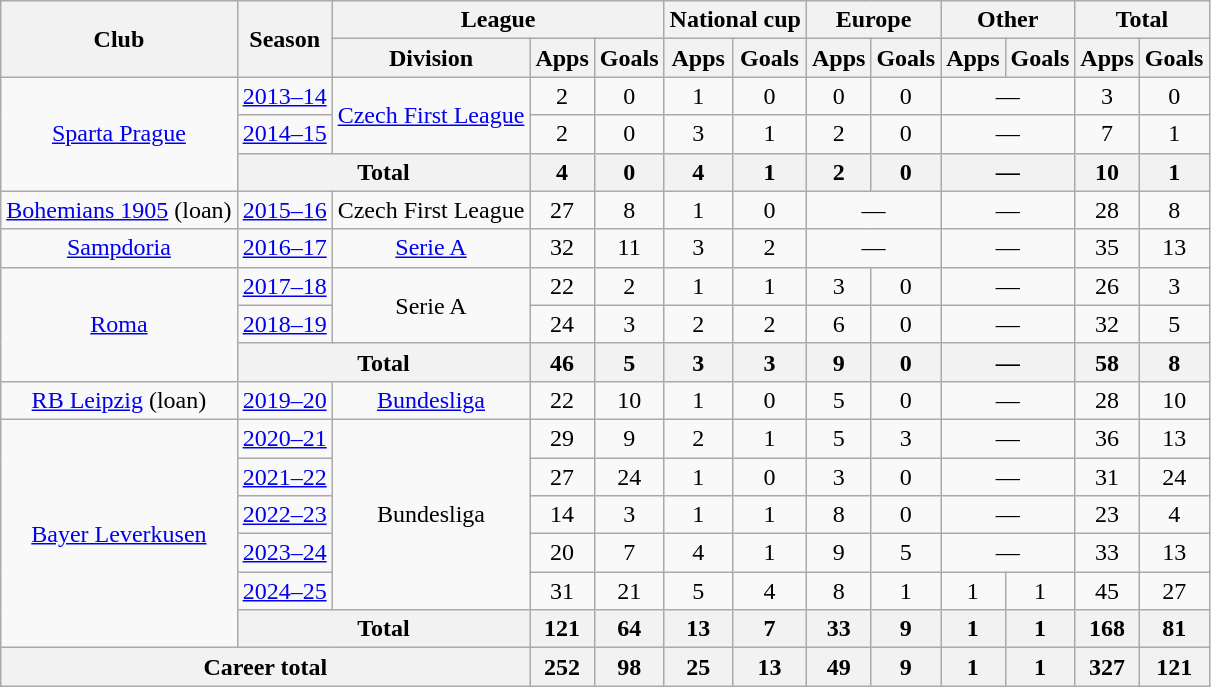<table class="wikitable" style="text-align:center">
<tr>
<th rowspan="2">Club</th>
<th rowspan="2">Season</th>
<th colspan="3">League</th>
<th colspan="2">National cup</th>
<th colspan="2">Europe</th>
<th colspan="2">Other</th>
<th colspan="2">Total</th>
</tr>
<tr>
<th>Division</th>
<th>Apps</th>
<th>Goals</th>
<th>Apps</th>
<th>Goals</th>
<th>Apps</th>
<th>Goals</th>
<th>Apps</th>
<th>Goals</th>
<th>Apps</th>
<th>Goals</th>
</tr>
<tr>
<td rowspan="3"><a href='#'>Sparta Prague</a></td>
<td><a href='#'>2013–14</a></td>
<td rowspan="2"><a href='#'>Czech First League</a></td>
<td>2</td>
<td>0</td>
<td>1</td>
<td>0</td>
<td>0</td>
<td>0</td>
<td colspan="2">—</td>
<td>3</td>
<td>0</td>
</tr>
<tr>
<td><a href='#'>2014–15</a></td>
<td>2</td>
<td>0</td>
<td>3</td>
<td>1</td>
<td>2</td>
<td>0</td>
<td colspan="2">—</td>
<td>7</td>
<td>1</td>
</tr>
<tr>
<th colspan="2">Total</th>
<th>4</th>
<th>0</th>
<th>4</th>
<th>1</th>
<th>2</th>
<th>0</th>
<th colspan="2">—</th>
<th>10</th>
<th>1</th>
</tr>
<tr>
<td><a href='#'>Bohemians 1905</a> (loan)</td>
<td><a href='#'>2015–16</a></td>
<td>Czech First League</td>
<td>27</td>
<td>8</td>
<td>1</td>
<td>0</td>
<td colspan="2">—</td>
<td colspan="2">—</td>
<td>28</td>
<td>8</td>
</tr>
<tr>
<td><a href='#'>Sampdoria</a></td>
<td><a href='#'>2016–17</a></td>
<td><a href='#'>Serie A</a></td>
<td>32</td>
<td>11</td>
<td>3</td>
<td>2</td>
<td colspan="2">—</td>
<td colspan="2">—</td>
<td>35</td>
<td>13</td>
</tr>
<tr>
<td rowspan="3"><a href='#'>Roma</a></td>
<td><a href='#'>2017–18</a></td>
<td rowspan="2">Serie A</td>
<td>22</td>
<td>2</td>
<td>1</td>
<td>1</td>
<td>3</td>
<td>0</td>
<td colspan="2">—</td>
<td>26</td>
<td>3</td>
</tr>
<tr>
<td><a href='#'>2018–19</a></td>
<td>24</td>
<td>3</td>
<td>2</td>
<td>2</td>
<td>6</td>
<td>0</td>
<td colspan="2">—</td>
<td>32</td>
<td>5</td>
</tr>
<tr>
<th colspan="2">Total</th>
<th>46</th>
<th>5</th>
<th>3</th>
<th>3</th>
<th>9</th>
<th>0</th>
<th colspan="2">—</th>
<th>58</th>
<th>8</th>
</tr>
<tr>
<td><a href='#'>RB Leipzig</a> (loan)</td>
<td><a href='#'>2019–20</a></td>
<td><a href='#'>Bundesliga</a></td>
<td>22</td>
<td>10</td>
<td>1</td>
<td>0</td>
<td>5</td>
<td>0</td>
<td colspan="2">—</td>
<td>28</td>
<td>10</td>
</tr>
<tr>
<td rowspan="6"><a href='#'>Bayer Leverkusen</a></td>
<td><a href='#'>2020–21</a></td>
<td rowspan="5">Bundesliga</td>
<td>29</td>
<td>9</td>
<td>2</td>
<td>1</td>
<td>5</td>
<td>3</td>
<td colspan="2">—</td>
<td>36</td>
<td>13</td>
</tr>
<tr>
<td><a href='#'>2021–22</a></td>
<td>27</td>
<td>24</td>
<td>1</td>
<td>0</td>
<td>3</td>
<td>0</td>
<td colspan="2">—</td>
<td>31</td>
<td>24</td>
</tr>
<tr>
<td><a href='#'>2022–23</a></td>
<td>14</td>
<td>3</td>
<td>1</td>
<td>1</td>
<td>8</td>
<td>0</td>
<td colspan="2">—</td>
<td>23</td>
<td>4</td>
</tr>
<tr>
<td><a href='#'>2023–24</a></td>
<td>20</td>
<td>7</td>
<td>4</td>
<td>1</td>
<td>9</td>
<td>5</td>
<td colspan="2">—</td>
<td>33</td>
<td>13</td>
</tr>
<tr>
<td><a href='#'>2024–25</a></td>
<td>31</td>
<td>21</td>
<td>5</td>
<td>4</td>
<td>8</td>
<td>1</td>
<td>1</td>
<td>1</td>
<td>45</td>
<td>27</td>
</tr>
<tr>
<th colspan="2">Total</th>
<th>121</th>
<th>64</th>
<th>13</th>
<th>7</th>
<th>33</th>
<th>9</th>
<th>1</th>
<th>1</th>
<th>168</th>
<th>81</th>
</tr>
<tr>
<th colspan="3">Career total</th>
<th>252</th>
<th>98</th>
<th>25</th>
<th>13</th>
<th>49</th>
<th>9</th>
<th>1</th>
<th>1</th>
<th>327</th>
<th>121</th>
</tr>
</table>
